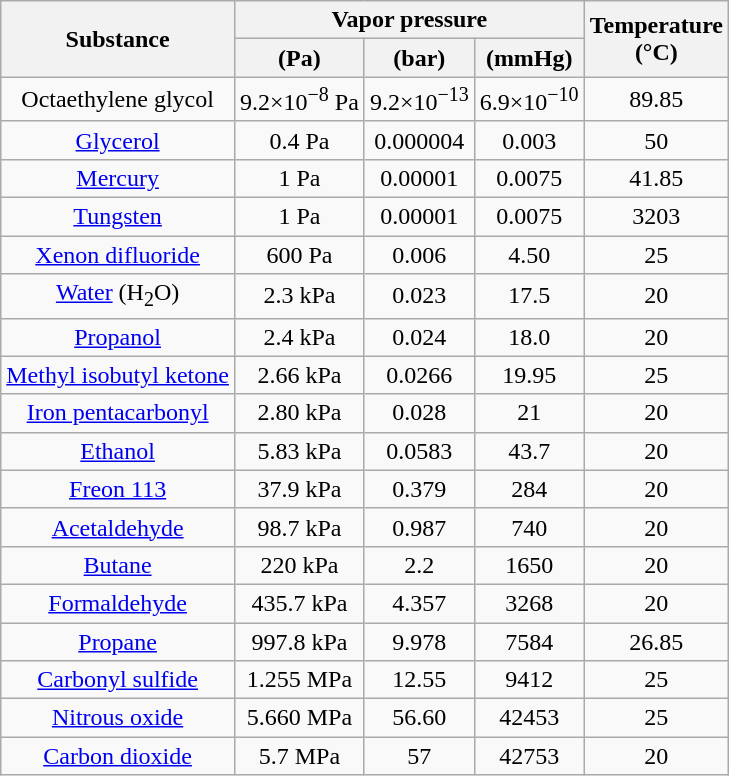<table class="wikitable sortable" style="text-align:center;">
<tr>
<th rowspan=2>Substance</th>
<th colspan=3>Vapor pressure</th>
<th rowspan=2>Temperature<br>(°C)</th>
</tr>
<tr>
<th>(Pa)</th>
<th>(bar)</th>
<th>(mmHg)</th>
</tr>
<tr>
<td>Octaethylene glycol</td>
<td>9.2×10<sup>−8</sup> Pa</td>
<td>9.2×10<sup>−13</sup></td>
<td>6.9×10<sup>−10</sup></td>
<td>89.85</td>
</tr>
<tr>
<td><a href='#'>Glycerol</a></td>
<td>0.4 Pa</td>
<td>0.000004</td>
<td>0.003</td>
<td>50</td>
</tr>
<tr>
<td><a href='#'>Mercury</a></td>
<td>1 Pa</td>
<td>0.00001</td>
<td>0.0075</td>
<td>41.85</td>
</tr>
<tr>
<td><a href='#'>Tungsten</a></td>
<td>1 Pa</td>
<td>0.00001</td>
<td>0.0075</td>
<td>3203</td>
</tr>
<tr>
<td><a href='#'>Xenon difluoride</a></td>
<td>600 Pa</td>
<td>0.006</td>
<td>4.50</td>
<td>25</td>
</tr>
<tr>
<td><a href='#'>Water</a> (H<sub>2</sub>O)</td>
<td>2.3 kPa</td>
<td>0.023</td>
<td>17.5</td>
<td>20</td>
</tr>
<tr>
<td><a href='#'>Propanol</a></td>
<td>2.4 kPa</td>
<td>0.024</td>
<td>18.0</td>
<td>20</td>
</tr>
<tr>
<td><a href='#'>Methyl isobutyl ketone</a></td>
<td>2.66 kPa</td>
<td>0.0266</td>
<td>19.95</td>
<td>25</td>
</tr>
<tr>
<td><a href='#'>Iron pentacarbonyl</a></td>
<td>2.80 kPa</td>
<td>0.028</td>
<td>21</td>
<td>20</td>
</tr>
<tr>
<td><a href='#'>Ethanol</a></td>
<td>5.83 kPa</td>
<td>0.0583</td>
<td>43.7</td>
<td>20</td>
</tr>
<tr>
<td><a href='#'>Freon 113</a></td>
<td>37.9 kPa</td>
<td>0.379</td>
<td>284</td>
<td>20</td>
</tr>
<tr>
<td><a href='#'>Acetaldehyde</a></td>
<td>98.7 kPa</td>
<td>0.987</td>
<td>740</td>
<td>20</td>
</tr>
<tr>
<td><a href='#'>Butane</a></td>
<td>220 kPa</td>
<td>2.2</td>
<td>1650</td>
<td>20</td>
</tr>
<tr>
<td><a href='#'>Formaldehyde</a></td>
<td>435.7 kPa</td>
<td>4.357</td>
<td>3268</td>
<td>20</td>
</tr>
<tr>
<td><a href='#'>Propane</a></td>
<td>997.8 kPa</td>
<td>9.978</td>
<td>7584</td>
<td>26.85</td>
</tr>
<tr>
<td><a href='#'>Carbonyl sulfide</a></td>
<td>1.255 MPa</td>
<td>12.55</td>
<td>9412</td>
<td>25</td>
</tr>
<tr>
<td><a href='#'>Nitrous oxide</a></td>
<td>5.660 MPa</td>
<td>56.60</td>
<td>42453</td>
<td>25</td>
</tr>
<tr>
<td><a href='#'>Carbon dioxide</a></td>
<td>5.7 MPa</td>
<td>57</td>
<td>42753</td>
<td>20</td>
</tr>
</table>
